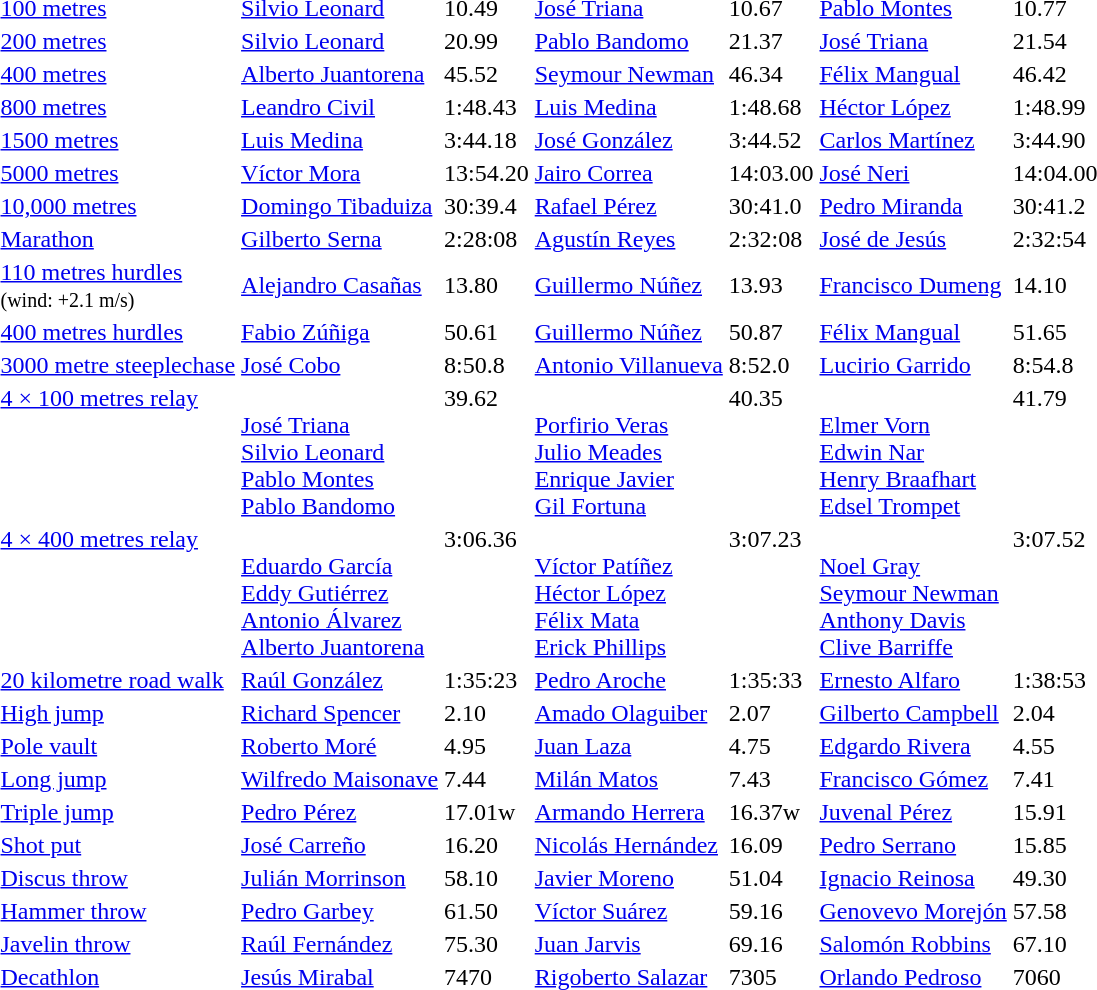<table>
<tr>
<td><a href='#'>100 metres</a></td>
<td><a href='#'>Silvio Leonard</a><br> </td>
<td>10.49</td>
<td><a href='#'>José Triana</a><br> </td>
<td>10.67</td>
<td><a href='#'>Pablo Montes</a><br> </td>
<td>10.77</td>
</tr>
<tr>
<td><a href='#'>200 metres</a></td>
<td><a href='#'>Silvio Leonard</a><br> </td>
<td>20.99</td>
<td><a href='#'>Pablo Bandomo</a><br> </td>
<td>21.37</td>
<td><a href='#'>José Triana</a><br> </td>
<td>21.54</td>
</tr>
<tr>
<td><a href='#'>400 metres</a></td>
<td><a href='#'>Alberto Juantorena</a><br> </td>
<td>45.52</td>
<td><a href='#'>Seymour Newman</a><br> </td>
<td>46.34</td>
<td><a href='#'>Félix Mangual</a><br> </td>
<td>46.42</td>
</tr>
<tr>
<td><a href='#'>800 metres</a></td>
<td><a href='#'>Leandro Civil</a><br> </td>
<td>1:48.43</td>
<td><a href='#'>Luis Medina</a><br> </td>
<td>1:48.68</td>
<td><a href='#'>Héctor López</a><br> </td>
<td>1:48.99</td>
</tr>
<tr>
<td><a href='#'>1500 metres</a></td>
<td><a href='#'>Luis Medina</a><br> </td>
<td>3:44.18</td>
<td><a href='#'>José González</a><br> </td>
<td>3:44.52</td>
<td><a href='#'>Carlos Martínez</a><br> </td>
<td>3:44.90</td>
</tr>
<tr>
<td><a href='#'>5000 metres</a></td>
<td><a href='#'>Víctor Mora</a><br> </td>
<td>13:54.20</td>
<td><a href='#'>Jairo Correa</a><br> </td>
<td>14:03.00</td>
<td><a href='#'>José Neri</a><br> </td>
<td>14:04.00</td>
</tr>
<tr>
<td><a href='#'>10,000 metres</a></td>
<td><a href='#'>Domingo Tibaduiza</a><br> </td>
<td>30:39.4</td>
<td><a href='#'>Rafael Pérez</a><br> </td>
<td>30:41.0</td>
<td><a href='#'>Pedro Miranda</a><br> </td>
<td>30:41.2</td>
</tr>
<tr>
<td><a href='#'>Marathon</a></td>
<td><a href='#'>Gilberto Serna</a><br> </td>
<td>2:28:08</td>
<td><a href='#'>Agustín Reyes</a><br> </td>
<td>2:32:08</td>
<td><a href='#'>José de Jesús</a><br> </td>
<td>2:32:54</td>
</tr>
<tr>
<td><a href='#'>110 metres hurdles</a><br><small>(wind: +2.1 m/s)</small></td>
<td><a href='#'>Alejandro Casañas</a><br> </td>
<td>13.80</td>
<td><a href='#'>Guillermo Núñez</a><br> </td>
<td>13.93</td>
<td><a href='#'>Francisco Dumeng</a><br> </td>
<td>14.10</td>
</tr>
<tr>
<td><a href='#'>400 metres hurdles</a></td>
<td><a href='#'>Fabio Zúñiga</a><br> </td>
<td>50.61</td>
<td><a href='#'>Guillermo Núñez</a><br> </td>
<td>50.87</td>
<td><a href='#'>Félix Mangual</a><br> </td>
<td>51.65</td>
</tr>
<tr>
<td><a href='#'>3000 metre steeplechase</a></td>
<td><a href='#'>José Cobo</a><br> </td>
<td>8:50.8</td>
<td><a href='#'>Antonio Villanueva</a><br> </td>
<td>8:52.0</td>
<td><a href='#'>Lucirio Garrido</a><br> </td>
<td>8:54.8</td>
</tr>
<tr style="vertical-align:top;">
<td><a href='#'>4 × 100 metres relay</a></td>
<td><br> <a href='#'>José Triana</a><br><a href='#'>Silvio Leonard</a><br><a href='#'>Pablo Montes</a><br><a href='#'>Pablo Bandomo</a></td>
<td>39.62</td>
<td><br><a href='#'>Porfirio Veras</a><br><a href='#'>Julio Meades</a><br><a href='#'>Enrique Javier</a><br><a href='#'>Gil Fortuna</a></td>
<td>40.35</td>
<td><br><a href='#'>Elmer Vorn</a><br><a href='#'>Edwin Nar</a><br><a href='#'>Henry Braafhart</a><br><a href='#'>Edsel Trompet</a></td>
<td>41.79</td>
</tr>
<tr style="vertical-align:top;">
<td><a href='#'>4 × 400 metres relay</a></td>
<td><br> <a href='#'>Eduardo García</a><br> <a href='#'>Eddy Gutiérrez</a><br> <a href='#'>Antonio Álvarez</a><br><a href='#'>Alberto Juantorena</a></td>
<td>3:06.36</td>
<td><br><a href='#'>Víctor Patíñez</a><br><a href='#'>Héctor López</a><br><a href='#'>Félix Mata</a><br><a href='#'>Erick Phillips</a></td>
<td>3:07.23</td>
<td><br><a href='#'>Noel Gray</a><br><a href='#'>Seymour Newman</a><br><a href='#'>Anthony Davis</a><br><a href='#'>Clive Barriffe</a></td>
<td>3:07.52</td>
</tr>
<tr>
<td><a href='#'>20 kilometre road walk</a></td>
<td><a href='#'>Raúl González</a><br> </td>
<td>1:35:23</td>
<td><a href='#'>Pedro Aroche</a><br> </td>
<td>1:35:33</td>
<td><a href='#'>Ernesto Alfaro</a><br> </td>
<td>1:38:53</td>
</tr>
<tr>
<td><a href='#'>High jump</a></td>
<td><a href='#'>Richard Spencer</a><br> </td>
<td>2.10</td>
<td><a href='#'>Amado Olaguiber</a><br> </td>
<td>2.07</td>
<td><a href='#'>Gilberto Campbell</a><br> </td>
<td>2.04</td>
</tr>
<tr>
<td><a href='#'>Pole vault</a></td>
<td><a href='#'>Roberto Moré</a><br> </td>
<td>4.95</td>
<td><a href='#'>Juan Laza</a><br> </td>
<td>4.75</td>
<td><a href='#'>Edgardo Rivera</a><br> </td>
<td>4.55</td>
</tr>
<tr>
<td><a href='#'>Long jump</a></td>
<td><a href='#'>Wilfredo Maisonave</a><br> </td>
<td>7.44</td>
<td><a href='#'>Milán Matos</a><br> </td>
<td>7.43</td>
<td><a href='#'>Francisco Gómez</a><br> </td>
<td>7.41</td>
</tr>
<tr>
<td><a href='#'>Triple jump</a></td>
<td><a href='#'>Pedro Pérez</a><br> </td>
<td>17.01w</td>
<td><a href='#'>Armando Herrera</a><br> </td>
<td>16.37w</td>
<td><a href='#'>Juvenal Pérez</a><br> </td>
<td>15.91</td>
</tr>
<tr>
<td><a href='#'>Shot put</a></td>
<td><a href='#'>José Carreño</a><br> </td>
<td>16.20</td>
<td><a href='#'>Nicolás Hernández</a><br> </td>
<td>16.09</td>
<td><a href='#'>Pedro Serrano</a><br> </td>
<td>15.85</td>
</tr>
<tr>
<td><a href='#'>Discus throw</a></td>
<td><a href='#'>Julián Morrinson</a><br> </td>
<td>58.10</td>
<td><a href='#'>Javier Moreno</a><br> </td>
<td>51.04</td>
<td><a href='#'>Ignacio Reinosa</a><br> </td>
<td>49.30</td>
</tr>
<tr>
<td><a href='#'>Hammer throw</a></td>
<td><a href='#'>Pedro Garbey</a><br> </td>
<td>61.50</td>
<td><a href='#'>Víctor Suárez</a><br> </td>
<td>59.16</td>
<td><a href='#'>Genovevo Morejón</a><br> </td>
<td>57.58</td>
</tr>
<tr>
<td><a href='#'>Javelin throw</a></td>
<td><a href='#'>Raúl Fernández</a><br> </td>
<td>75.30</td>
<td><a href='#'>Juan Jarvis</a><br> </td>
<td>69.16</td>
<td><a href='#'>Salomón Robbins</a><br> </td>
<td>67.10</td>
</tr>
<tr>
<td><a href='#'>Decathlon</a></td>
<td><a href='#'>Jesús Mirabal</a><br> </td>
<td>7470</td>
<td><a href='#'>Rigoberto Salazar</a><br> </td>
<td>7305</td>
<td><a href='#'>Orlando Pedroso</a><br> </td>
<td>7060</td>
</tr>
</table>
